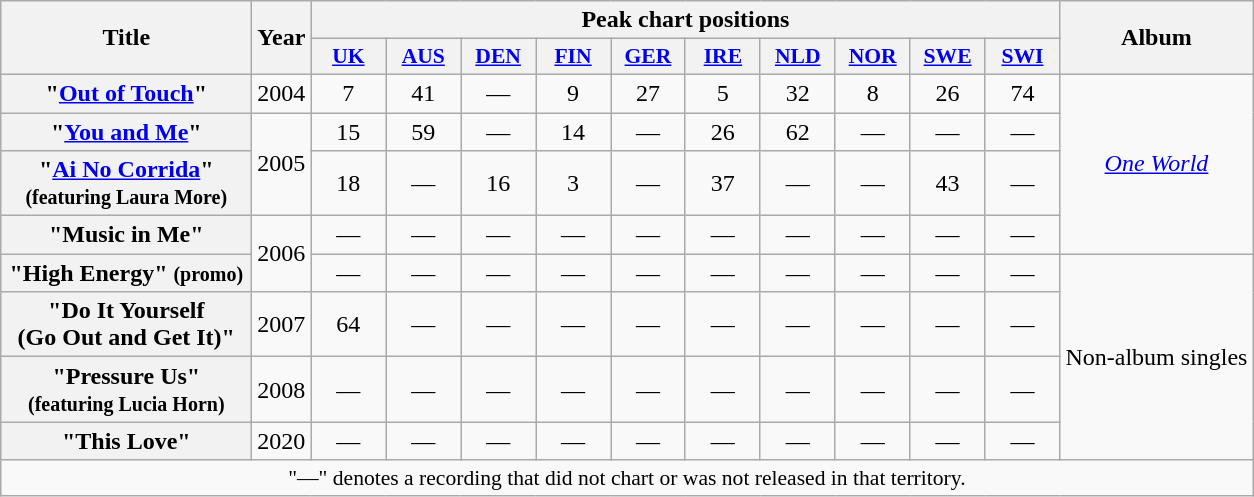<table class="wikitable plainrowheaders" style="text-align:center;">
<tr>
<th scope="col" rowspan="2" style="width:10em;">Title</th>
<th scope="col" rowspan="2">Year</th>
<th scope="col" colspan="10">Peak chart positions</th>
<th scope="col" rowspan="2">Album</th>
</tr>
<tr>
<th style="width:3em;font-size:90%;"><a href='#'>UK</a><br></th>
<th style="width:3em;font-size:90%;"><a href='#'>AUS</a><br></th>
<th style="width:3em;font-size:90%;"><a href='#'>DEN</a><br></th>
<th style="width:3em;font-size:90%;"><a href='#'>FIN</a><br></th>
<th style="width:3em;font-size:90%;"><a href='#'>GER</a><br></th>
<th style="width:3em;font-size:90%;"><a href='#'>IRE</a><br></th>
<th style="width:3em;font-size:90%;"><a href='#'>NLD</a><br></th>
<th style="width:3em;font-size:90%;"><a href='#'>NOR</a><br></th>
<th style="width:3em;font-size:90%;"><a href='#'>SWE</a><br></th>
<th style="width:3em;font-size:90%;"><a href='#'>SWI</a><br></th>
</tr>
<tr>
<th scope="row">"<a href='#'>Out of Touch</a>"</th>
<td>2004</td>
<td>7</td>
<td>41</td>
<td>—</td>
<td>9</td>
<td>27</td>
<td>5</td>
<td>32</td>
<td>8</td>
<td>26</td>
<td>74</td>
<td rowspan="4"><em><a href='#'>One World</a></em></td>
</tr>
<tr>
<th scope="row">"<a href='#'>You and Me</a>"</th>
<td rowspan="2">2005</td>
<td>15</td>
<td>59</td>
<td>—</td>
<td>14</td>
<td>—</td>
<td>26</td>
<td>62</td>
<td>—</td>
<td>—</td>
<td>—</td>
</tr>
<tr>
<th scope="row">"<a href='#'>Ai No Corrida</a>"<br><small> (featuring Laura More)</small></th>
<td>18</td>
<td>—</td>
<td>16</td>
<td>3</td>
<td>—</td>
<td>37</td>
<td>—</td>
<td>—</td>
<td>43</td>
<td>—</td>
</tr>
<tr>
<th scope="row">"Music in Me"</th>
<td rowspan=2>2006</td>
<td>—</td>
<td>—</td>
<td>—</td>
<td>—</td>
<td>—</td>
<td>—</td>
<td>—</td>
<td>—</td>
<td>—</td>
<td>—</td>
</tr>
<tr>
<th scope="row">"High Energy" <small>(promo)</small></th>
<td>—</td>
<td>—</td>
<td>—</td>
<td>—</td>
<td>—</td>
<td>—</td>
<td>—</td>
<td>—</td>
<td>—</td>
<td>—</td>
<td rowspan="4">Non-album singles</td>
</tr>
<tr>
<th scope="row">"Do It Yourself <br>(Go Out and Get It)"</th>
<td>2007</td>
<td>64</td>
<td>—</td>
<td>—</td>
<td>—</td>
<td>—</td>
<td>—</td>
<td>—</td>
<td>—</td>
<td>—</td>
<td>—</td>
</tr>
<tr>
<th scope="row">"Pressure Us"<small> <br>(featuring Lucia Horn)</small></th>
<td>2008</td>
<td>—</td>
<td>—</td>
<td>—</td>
<td>—</td>
<td>—</td>
<td>—</td>
<td>—</td>
<td>—</td>
<td>—</td>
<td>—</td>
</tr>
<tr>
<th scope="row">"This Love"</th>
<td>2020</td>
<td>—</td>
<td>—</td>
<td>—</td>
<td>—</td>
<td>—</td>
<td>—</td>
<td>—</td>
<td>—</td>
<td>—</td>
<td>—</td>
</tr>
<tr>
<td colspan="15" style="font-size:90%">"—" denotes a recording that did not chart or was not released in that territory.</td>
</tr>
</table>
